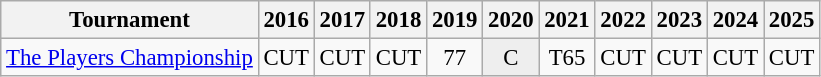<table class="wikitable" style="font-size:95%;text-align:center;">
<tr>
<th>Tournament</th>
<th>2016</th>
<th>2017</th>
<th>2018</th>
<th>2019</th>
<th>2020</th>
<th>2021</th>
<th>2022</th>
<th>2023</th>
<th>2024</th>
<th>2025</th>
</tr>
<tr>
<td align=left><a href='#'>The Players Championship</a></td>
<td>CUT</td>
<td>CUT</td>
<td>CUT</td>
<td>77</td>
<td style="background:#eeeeee;">C</td>
<td>T65</td>
<td>CUT</td>
<td>CUT</td>
<td>CUT</td>
<td>CUT</td>
</tr>
</table>
